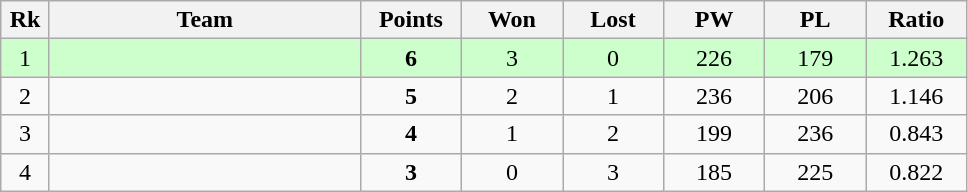<table class=wikitable style=text-align:center>
<tr>
<th width=25>Rk</th>
<th width=200>Team</th>
<th width=60>Points</th>
<th width=60>Won</th>
<th width=60>Lost</th>
<th width=60>PW</th>
<th width=60>PL</th>
<th width=60>Ratio</th>
</tr>
<tr bgcolor=#ccffcc>
<td>1</td>
<td align=left></td>
<td><strong>6</strong></td>
<td>3</td>
<td>0</td>
<td>226</td>
<td>179</td>
<td>1.263</td>
</tr>
<tr>
<td>2</td>
<td align=left></td>
<td><strong>5</strong></td>
<td>2</td>
<td>1</td>
<td>236</td>
<td>206</td>
<td>1.146</td>
</tr>
<tr>
<td>3</td>
<td align=left></td>
<td><strong>4</strong></td>
<td>1</td>
<td>2</td>
<td>199</td>
<td>236</td>
<td>0.843</td>
</tr>
<tr>
<td>4</td>
<td align=left></td>
<td><strong>3</strong></td>
<td>0</td>
<td>3</td>
<td>185</td>
<td>225</td>
<td>0.822</td>
</tr>
</table>
